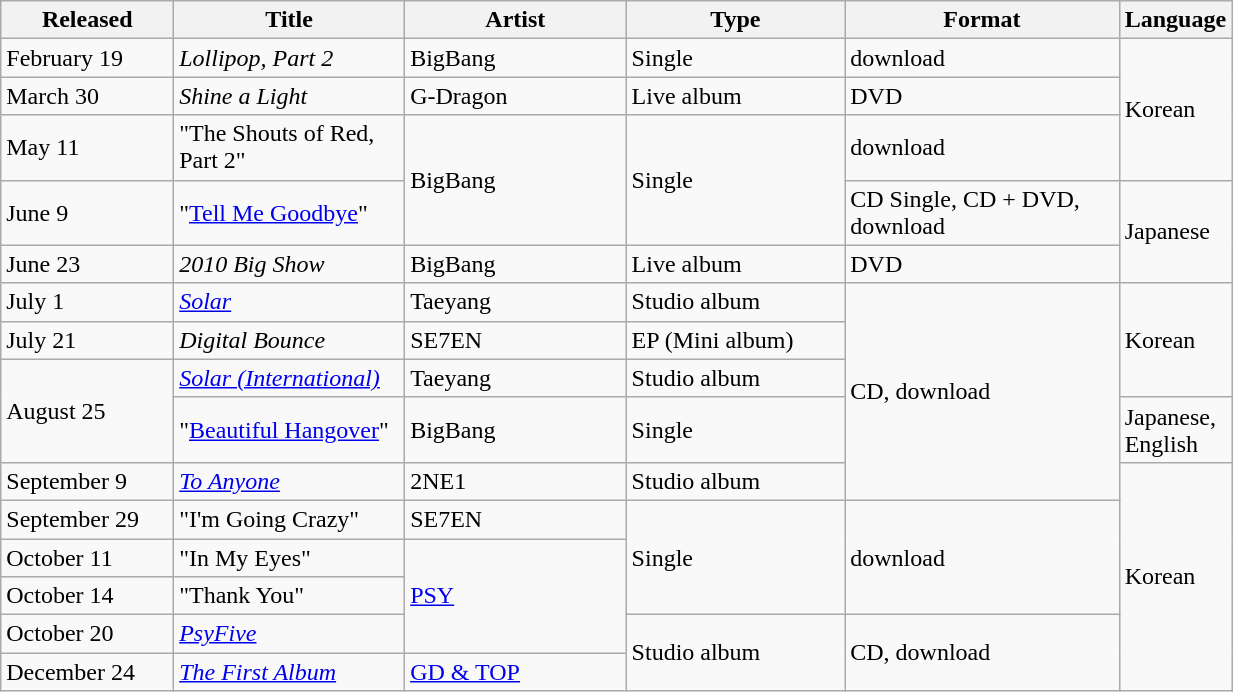<table class="wikitable sortable" align="left center" style="width:65%;">
<tr>
<th style="width:15%;">Released</th>
<th style="width:20%;">Title</th>
<th style="width:20%;">Artist</th>
<th style="width:20%;">Type</th>
<th style="width:25%;">Format</th>
<th style="width:20%;">Language</th>
</tr>
<tr>
<td>February 19</td>
<td><em>Lollipop, Part 2</em></td>
<td>BigBang</td>
<td>Single</td>
<td>download</td>
<td rowspan='3'>Korean</td>
</tr>
<tr>
<td>March 30</td>
<td><em>Shine a Light</em></td>
<td>G-Dragon</td>
<td>Live album</td>
<td>DVD</td>
</tr>
<tr>
<td>May 11</td>
<td>"The Shouts of Red, Part 2"</td>
<td rowspan="2">BigBang</td>
<td rowspan="2">Single</td>
<td>download</td>
</tr>
<tr>
<td>June 9</td>
<td>"<a href='#'>Tell Me Goodbye</a>"</td>
<td>CD Single, CD + DVD, download</td>
<td rowspan="2">Japanese</td>
</tr>
<tr>
<td>June 23</td>
<td><em>2010 Big Show</em></td>
<td>BigBang</td>
<td>Live album</td>
<td>DVD</td>
</tr>
<tr>
<td>July 1</td>
<td><em><a href='#'>Solar</a></em></td>
<td>Taeyang</td>
<td>Studio album</td>
<td rowspan="5">CD, download</td>
<td rowspan="3">Korean</td>
</tr>
<tr>
<td>July 21</td>
<td><em>Digital Bounce</em></td>
<td>SE7EN</td>
<td>EP (Mini album)</td>
</tr>
<tr>
<td rowspan="2">August 25</td>
<td><em><a href='#'>Solar (International)</a></em></td>
<td>Taeyang</td>
<td>Studio album</td>
</tr>
<tr>
<td>"<a href='#'>Beautiful Hangover</a>"</td>
<td>BigBang</td>
<td>Single</td>
<td>Japanese, English</td>
</tr>
<tr>
<td>September 9</td>
<td><em><a href='#'>To Anyone</a></em></td>
<td>2NE1</td>
<td>Studio album</td>
<td rowspan="6">Korean</td>
</tr>
<tr>
<td>September 29</td>
<td>"I'm Going Crazy"</td>
<td>SE7EN</td>
<td rowspan="3">Single</td>
<td rowspan="3">download</td>
</tr>
<tr>
<td>October 11</td>
<td>"In My Eyes"</td>
<td rowspan="3"><a href='#'>PSY</a></td>
</tr>
<tr>
<td>October 14</td>
<td>"Thank You"</td>
</tr>
<tr>
<td>October 20</td>
<td><em><a href='#'>PsyFive</a></em></td>
<td rowspan="2">Studio album</td>
<td rowspan="2">CD, download</td>
</tr>
<tr>
<td>December 24</td>
<td><em><a href='#'>The First Album</a></em></td>
<td><a href='#'>GD & TOP</a></td>
</tr>
</table>
